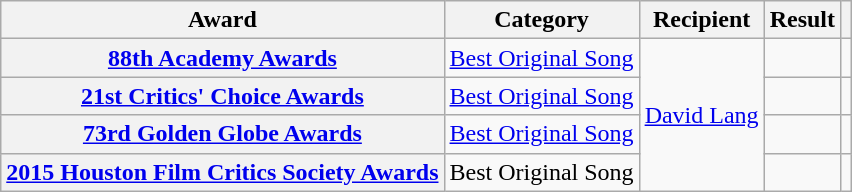<table class="wikitable plainrowheaders sortable">
<tr style="text-align:center;">
<th scope="col">Award</th>
<th scope="col">Category</th>
<th scope="col">Recipient</th>
<th scope="col">Result</th>
<th scope="col" class="unsortable"></th>
</tr>
<tr>
<th scope="row"><a href='#'>88th Academy Awards</a></th>
<td><a href='#'>Best Original Song</a></td>
<td rowspan="4"><a href='#'>David Lang</a></td>
<td></td>
<td></td>
</tr>
<tr>
<th scope="row"><a href='#'>21st Critics' Choice Awards</a></th>
<td><a href='#'>Best Original Song</a></td>
<td></td>
<td></td>
</tr>
<tr>
<th scope="row"><a href='#'>73rd Golden Globe Awards</a></th>
<td><a href='#'>Best Original Song</a></td>
<td></td>
<td></td>
</tr>
<tr>
<th scope="row"><a href='#'>2015 Houston Film Critics Society Awards</a></th>
<td>Best Original Song</td>
<td></td>
<td></td>
</tr>
</table>
